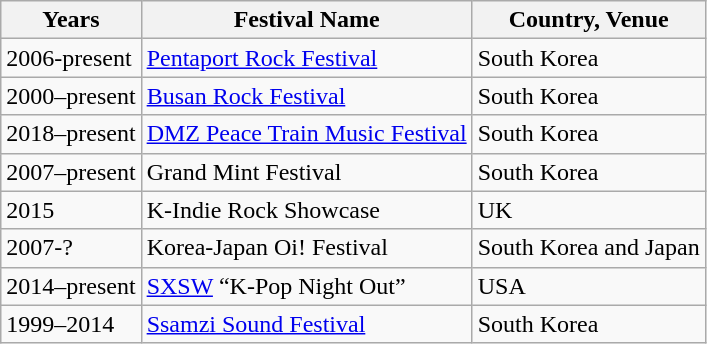<table class="wikitable sortable mw-collapsible">
<tr>
<th>Years</th>
<th>Festival Name</th>
<th>Country, Venue</th>
</tr>
<tr>
<td>2006-present</td>
<td><a href='#'>Pentaport Rock Festival</a></td>
<td>South Korea</td>
</tr>
<tr>
<td>2000–present</td>
<td><a href='#'>Busan Rock Festival</a></td>
<td>South Korea</td>
</tr>
<tr>
<td>2018–present</td>
<td><a href='#'>DMZ Peace Train Music Festival</a></td>
<td>South Korea</td>
</tr>
<tr>
<td>2007–present</td>
<td>Grand Mint Festival</td>
<td>South Korea</td>
</tr>
<tr>
<td>2015</td>
<td>K-Indie Rock Showcase</td>
<td>UK</td>
</tr>
<tr>
<td>2007-?</td>
<td>Korea-Japan Oi! Festival</td>
<td>South Korea and Japan</td>
</tr>
<tr>
<td>2014–present</td>
<td><a href='#'>SXSW</a> “K-Pop Night Out”</td>
<td>USA</td>
</tr>
<tr>
<td>1999–2014</td>
<td><a href='#'>Ssamzi Sound Festival</a></td>
<td>South Korea</td>
</tr>
</table>
